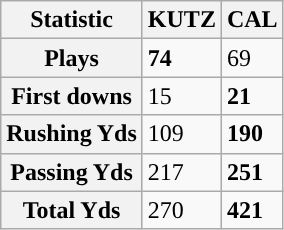<table class="wikitable">
<tr>
<th>Statistic</th>
<th>KUTZ</th>
<th>CAL</th>
</tr>
<tr>
<th>Plays</th>
<td><strong>74</strong></td>
<td>69</td>
</tr>
<tr>
<th>First downs</th>
<td>15</td>
<td><strong>21</strong></td>
</tr>
<tr>
<th>Rushing Yds</th>
<td>109</td>
<td><strong>190</strong></td>
</tr>
<tr>
<th>Passing Yds</th>
<td>217</td>
<td><strong>251</strong></td>
</tr>
<tr>
<th>Total Yds</th>
<td>270</td>
<td><strong>421</strong></td>
</tr>
</table>
